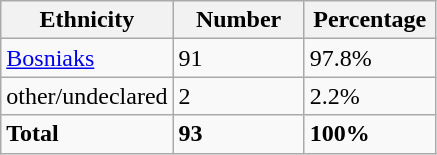<table class="wikitable">
<tr>
<th width="100px">Ethnicity</th>
<th width="80px">Number</th>
<th width="80px">Percentage</th>
</tr>
<tr>
<td><a href='#'>Bosniaks</a></td>
<td>91</td>
<td>97.8%</td>
</tr>
<tr>
<td>other/undeclared</td>
<td>2</td>
<td>2.2%</td>
</tr>
<tr>
<td><strong>Total</strong></td>
<td><strong>93</strong></td>
<td><strong>100%</strong></td>
</tr>
</table>
